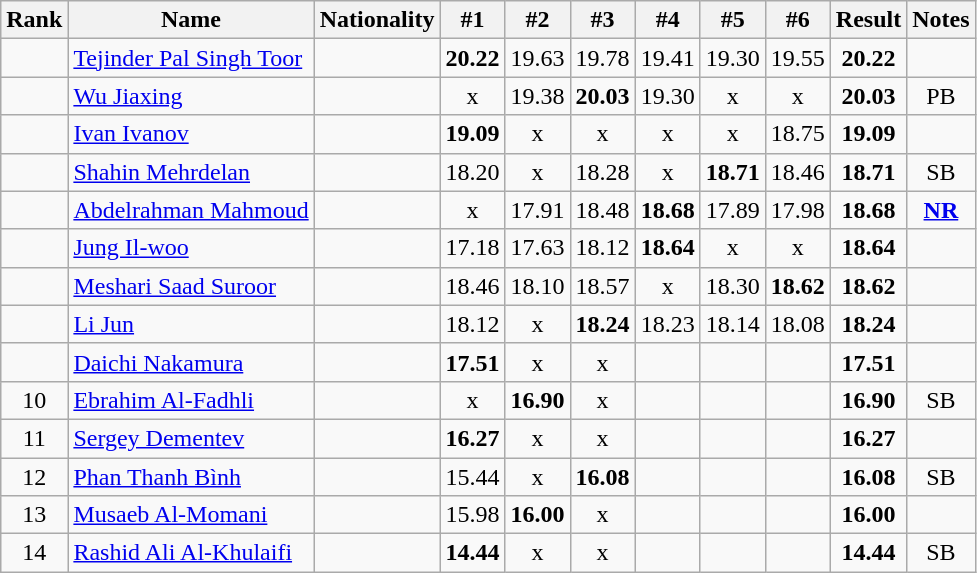<table class="wikitable sortable" style="text-align:center">
<tr>
<th>Rank</th>
<th>Name</th>
<th>Nationality</th>
<th>#1</th>
<th>#2</th>
<th>#3</th>
<th>#4</th>
<th>#5</th>
<th>#6</th>
<th>Result</th>
<th>Notes</th>
</tr>
<tr>
<td></td>
<td align=left><a href='#'>Tejinder Pal Singh Toor</a></td>
<td align=left></td>
<td><strong>20.22</strong></td>
<td>19.63</td>
<td>19.78</td>
<td>19.41</td>
<td>19.30</td>
<td>19.55</td>
<td><strong>20.22</strong></td>
<td></td>
</tr>
<tr>
<td></td>
<td align=left><a href='#'>Wu Jiaxing</a></td>
<td align=left></td>
<td>x</td>
<td>19.38</td>
<td><strong>20.03</strong></td>
<td>19.30</td>
<td>x</td>
<td>x</td>
<td><strong>20.03</strong></td>
<td>PB</td>
</tr>
<tr>
<td></td>
<td align=left><a href='#'>Ivan Ivanov</a></td>
<td align=left></td>
<td><strong>19.09</strong></td>
<td>x</td>
<td>x</td>
<td>x</td>
<td>x</td>
<td>18.75</td>
<td><strong>19.09</strong></td>
<td></td>
</tr>
<tr>
<td></td>
<td align=left><a href='#'>Shahin Mehrdelan</a></td>
<td align=left></td>
<td>18.20</td>
<td>x</td>
<td>18.28</td>
<td>x</td>
<td><strong>18.71</strong></td>
<td>18.46</td>
<td><strong>18.71</strong></td>
<td>SB</td>
</tr>
<tr>
<td></td>
<td align=left><a href='#'>Abdelrahman Mahmoud</a></td>
<td align=left></td>
<td>x</td>
<td>17.91</td>
<td>18.48</td>
<td><strong>18.68</strong></td>
<td>17.89</td>
<td>17.98</td>
<td><strong>18.68</strong></td>
<td><strong><a href='#'>NR</a></strong></td>
</tr>
<tr>
<td></td>
<td align=left><a href='#'>Jung Il-woo</a></td>
<td align=left></td>
<td>17.18</td>
<td>17.63</td>
<td>18.12</td>
<td><strong>18.64</strong></td>
<td>x</td>
<td>x</td>
<td><strong>18.64</strong></td>
<td></td>
</tr>
<tr>
<td></td>
<td align=left><a href='#'>Meshari Saad Suroor</a></td>
<td align=left></td>
<td>18.46</td>
<td>18.10</td>
<td>18.57</td>
<td>x</td>
<td>18.30</td>
<td><strong>18.62</strong></td>
<td><strong>18.62</strong></td>
<td></td>
</tr>
<tr>
<td></td>
<td align=left><a href='#'>Li Jun</a></td>
<td align=left></td>
<td>18.12</td>
<td>x</td>
<td><strong>18.24</strong></td>
<td>18.23</td>
<td>18.14</td>
<td>18.08</td>
<td><strong>18.24</strong></td>
<td></td>
</tr>
<tr>
<td></td>
<td align=left><a href='#'>Daichi Nakamura</a></td>
<td align=left></td>
<td><strong>17.51</strong></td>
<td>x</td>
<td>x</td>
<td></td>
<td></td>
<td></td>
<td><strong>17.51</strong></td>
<td></td>
</tr>
<tr>
<td>10</td>
<td align=left><a href='#'>Ebrahim Al-Fadhli</a></td>
<td align=left></td>
<td>x</td>
<td><strong>16.90</strong></td>
<td>x</td>
<td></td>
<td></td>
<td></td>
<td><strong>16.90</strong></td>
<td>SB</td>
</tr>
<tr>
<td>11</td>
<td align=left><a href='#'>Sergey Dementev</a></td>
<td align=left></td>
<td><strong>16.27</strong></td>
<td>x</td>
<td>x</td>
<td></td>
<td></td>
<td></td>
<td><strong>16.27</strong></td>
<td></td>
</tr>
<tr>
<td>12</td>
<td align=left><a href='#'>Phan Thanh Bình</a></td>
<td align=left></td>
<td>15.44</td>
<td>x</td>
<td><strong>16.08</strong></td>
<td></td>
<td></td>
<td></td>
<td><strong>16.08</strong></td>
<td>SB</td>
</tr>
<tr>
<td>13</td>
<td align=left><a href='#'>Musaeb Al-Momani</a></td>
<td align=left></td>
<td>15.98</td>
<td><strong>16.00</strong></td>
<td>x</td>
<td></td>
<td></td>
<td></td>
<td><strong>16.00</strong></td>
<td></td>
</tr>
<tr>
<td>14</td>
<td align=left><a href='#'>Rashid Ali Al-Khulaifi</a></td>
<td align=left></td>
<td><strong>14.44</strong></td>
<td>x</td>
<td>x</td>
<td></td>
<td></td>
<td></td>
<td><strong>14.44</strong></td>
<td>SB</td>
</tr>
</table>
